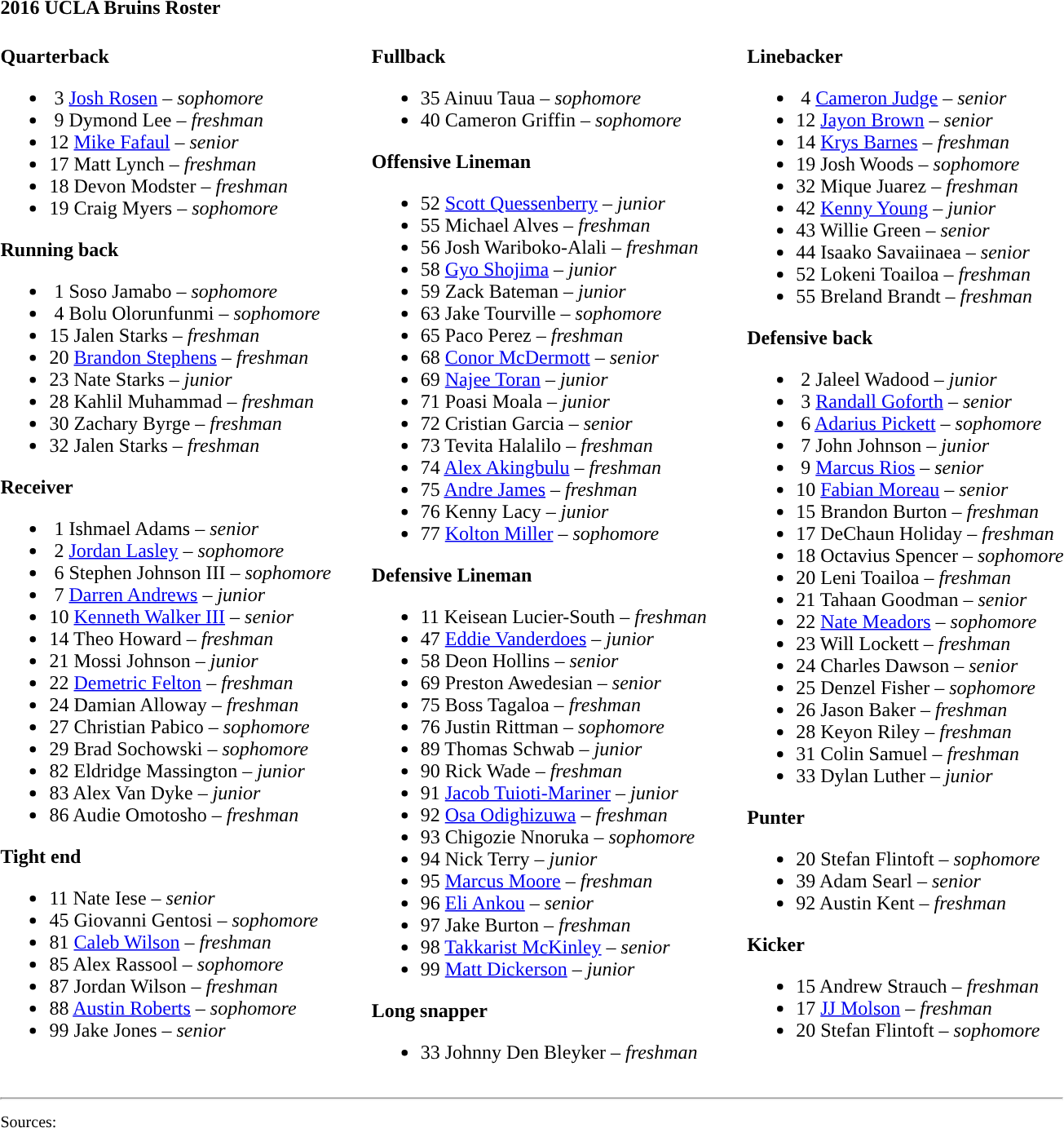<table class="toccolours" style="text-align: left;">
<tr>
<td colspan=11><strong>2016 UCLA Bruins Roster</strong></td>
</tr>
<tr>
<td valign="top"><br><strong>Quarterback</strong><ul><li> 3  <a href='#'>Josh Rosen</a> – <em>sophomore</em></li><li> 9  Dymond Lee – <em>freshman</em></li><li>12 <a href='#'>Mike Fafaul</a> – <em> senior</em></li><li>17  Matt Lynch – <em>freshman</em></li><li>18  Devon Modster – <em>freshman</em></li><li>19  Craig Myers – <em> sophomore</em></li></ul><strong>Running back</strong><ul><li> 1  Soso Jamabo – <em>sophomore</em></li><li> 4  Bolu Olorunfunmi – <em>sophomore</em></li><li>15  Jalen Starks – <em>freshman</em></li><li>20  <a href='#'>Brandon Stephens</a> – <em>freshman</em></li><li>23  Nate Starks – <em>junior</em></li><li>28  Kahlil Muhammad – <em> freshman</em></li><li>30  Zachary Byrge – <em> freshman</em></li><li>32  Jalen Starks – <em>freshman</em></li></ul><strong>Receiver</strong><ul><li> 1  Ishmael Adams – <em> senior</em></li><li> 2  <a href='#'>Jordan Lasley</a> – <em> sophomore</em></li><li> 6  Stephen Johnson III – <em>sophomore</em></li><li> 7  <a href='#'>Darren Andrews</a> – <em> junior</em></li><li>10  <a href='#'>Kenneth Walker III</a> – <em> senior</em></li><li>14  Theo Howard – <em>freshman</em></li><li>21  Mossi Johnson – <em>junior</em></li><li>22  <a href='#'>Demetric Felton</a> – <em>freshman</em></li><li>24  Damian Alloway – <em>freshman</em></li><li>27  Christian Pabico – <em> sophomore</em></li><li>29  Brad Sochowski – <em> sophomore</em></li><li>82  Eldridge Massington – <em> junior</em></li><li>83  Alex Van Dyke – <em>junior</em></li><li>86  Audie Omotosho – <em>freshman</em></li></ul><strong>Tight end</strong><ul><li>11  Nate Iese – <em> senior</em></li><li>45  Giovanni Gentosi – <em> sophomore</em></li><li>81  <a href='#'>Caleb Wilson</a> – <em> freshman</em></li><li>85  Alex Rassool – <em> sophomore</em></li><li>87  Jordan Wilson – <em>freshman</em></li><li>88  <a href='#'>Austin Roberts</a> – <em> sophomore</em></li><li>99  Jake Jones – <em> senior</em></li></ul></td>
<td width="25"> </td>
<td valign="top"><br><strong>Fullback</strong><ul><li>35  Ainuu Taua – <em> sophomore</em></li><li>40  Cameron Griffin – <em> sophomore</em></li></ul><strong>Offensive Lineman</strong><ul><li>52  <a href='#'>Scott Quessenberry</a> – <em> junior</em></li><li>55  Michael Alves – <em>freshman</em></li><li>56  Josh Wariboko-Alali – <em> freshman</em></li><li>58  <a href='#'>Gyo Shojima</a> – <em> junior</em></li><li>59  Zack Bateman – <em> junior</em></li><li>63  Jake Tourville – <em> sophomore</em></li><li>65  Paco Perez – <em>freshman</em></li><li>68  <a href='#'>Conor McDermott</a> – <em> senior</em></li><li>69  <a href='#'>Najee Toran</a> – <em>junior</em></li><li>71  Poasi Moala – <em> junior</em></li><li>72  Cristian Garcia – <em> senior</em></li><li>73  Tevita Halalilo – <em> freshman</em></li><li>74  <a href='#'>Alex Akingbulu</a> – <em>freshman</em></li><li>75  <a href='#'>Andre James</a> – <em> freshman</em></li><li>76  Kenny Lacy – <em> junior</em></li><li>77  <a href='#'>Kolton Miller</a> – <em> sophomore</em></li></ul><strong>Defensive Lineman</strong><ul><li>11  Keisean Lucier-South – <em> freshman</em></li><li>47  <a href='#'>Eddie Vanderdoes</a> – <em> junior</em></li><li>58  Deon Hollins – <em>senior</em></li><li>69  Preston Awedesian – <em> senior</em></li><li>75  Boss Tagaloa – <em>freshman</em></li><li>76  Justin Rittman – <em> sophomore</em></li><li>89  Thomas Schwab – <em> junior</em></li><li>90  Rick Wade – <em> freshman</em></li><li>91  <a href='#'>Jacob Tuioti-Mariner</a> – <em>junior</em></li><li>92  <a href='#'>Osa Odighizuwa</a> – <em>freshman</em></li><li>93  Chigozie Nnoruka – <em>sophomore</em></li><li>94  Nick Terry – <em> junior</em></li><li>95  <a href='#'>Marcus Moore</a> – <em>freshman</em></li><li>96  <a href='#'>Eli Ankou</a> – <em> senior</em></li><li>97  Jake Burton – <em>freshman</em></li><li>98  <a href='#'>Takkarist McKinley</a> – <em>senior</em></li><li>99  <a href='#'>Matt Dickerson</a> – <em>junior</em></li></ul><strong>Long snapper</strong><ul><li>33  Johnny Den Bleyker – <em>freshman</em></li></ul></td>
<td width="25"> </td>
<td valign="top"><br><strong>Linebacker</strong><ul><li> 4  <a href='#'>Cameron Judge</a> – <em>senior</em></li><li>12  <a href='#'>Jayon Brown</a> – <em>senior</em></li><li>14  <a href='#'>Krys Barnes</a> – <em>freshman</em></li><li>19  Josh Woods – <em>sophomore</em></li><li>32  Mique Juarez – <em>freshman</em></li><li>42  <a href='#'>Kenny Young</a> – <em>junior</em></li><li>43  Willie Green – <em> senior</em></li><li>44  Isaako Savaiinaea – <em>senior</em></li><li>52  Lokeni Toailoa – <em>freshman</em></li><li>55  Breland Brandt – <em>freshman</em></li></ul><strong>Defensive back</strong><ul><li> 2  Jaleel Wadood – <em>junior</em></li><li> 3  <a href='#'>Randall Goforth</a> – <em> senior</em></li><li> 6  <a href='#'>Adarius Pickett</a> – <em> sophomore</em></li><li> 7  John Johnson – <em> junior</em></li><li> 9  <a href='#'>Marcus Rios</a> – <em> senior</em></li><li>10  <a href='#'>Fabian Moreau</a> – <em> senior</em></li><li>15  Brandon Burton – <em>freshman</em></li><li>17  DeChaun Holiday – <em> freshman</em></li><li>18  Octavius Spencer – <em>sophomore</em></li><li>20  Leni Toailoa – <em>freshman</em></li><li>21  Tahaan Goodman – <em>senior</em></li><li>22  <a href='#'>Nate Meadors</a> – <em>sophomore</em></li><li>23  Will Lockett – <em> freshman</em></li><li>24  Charles Dawson – <em>senior</em></li><li>25  Denzel Fisher – <em> sophomore</em></li><li>26  Jason Baker – <em> freshman</em></li><li>28  Keyon Riley – <em>freshman</em></li><li>31  Colin Samuel – <em> freshman</em></li><li>33  Dylan Luther – <em> junior</em></li></ul><strong>Punter</strong><ul><li>20 Stefan Flintoft – <em> sophomore</em></li><li>39  Adam Searl – <em>senior</em></li><li>92  Austin Kent – <em>freshman</em></li></ul><strong>Kicker</strong><ul><li>15  Andrew Strauch – <em> freshman</em></li><li>17  <a href='#'>JJ Molson</a> – <em>freshman</em></li><li>20 Stefan Flintoft – <em> sophomore</em></li></ul></td>
</tr>
<tr>
<td colspan="7"><hr><small>Sources: </small></td>
</tr>
</table>
